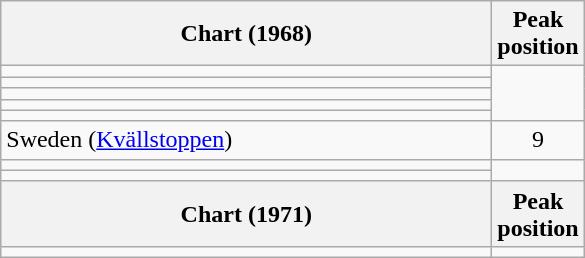<table class="wikitable sortable">
<tr>
<th style="width:20em;">Chart (1968)</th>
<th>Peak<br>position</th>
</tr>
<tr>
<td></td>
</tr>
<tr>
<td></td>
</tr>
<tr>
<td></td>
</tr>
<tr>
<td></td>
</tr>
<tr>
<td></td>
</tr>
<tr>
<td>Sweden (<a href='#'>Kvällstoppen</a>)</td>
<td style="text-align:center;">9</td>
</tr>
<tr>
<td></td>
</tr>
<tr>
<td></td>
</tr>
<tr>
<th style="width:20em;">Chart (1971)</th>
<th>Peak<br>position</th>
</tr>
<tr>
<td></td>
</tr>
</table>
